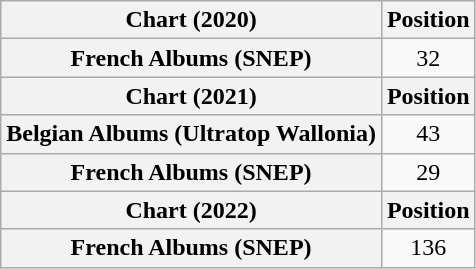<table class="wikitable plainrowheaders" style="text-align:center">
<tr>
<th scope="col">Chart (2020)</th>
<th scope="col">Position</th>
</tr>
<tr>
<th scope="row">French Albums (SNEP)</th>
<td>32</td>
</tr>
<tr>
<th scope="col">Chart (2021)</th>
<th scope="col">Position</th>
</tr>
<tr>
<th scope="row">Belgian Albums (Ultratop Wallonia)</th>
<td>43</td>
</tr>
<tr>
<th scope="row">French Albums (SNEP)</th>
<td>29</td>
</tr>
<tr>
<th scope="col">Chart (2022)</th>
<th scope="col">Position</th>
</tr>
<tr>
<th scope="row">French Albums (SNEP)</th>
<td>136</td>
</tr>
</table>
